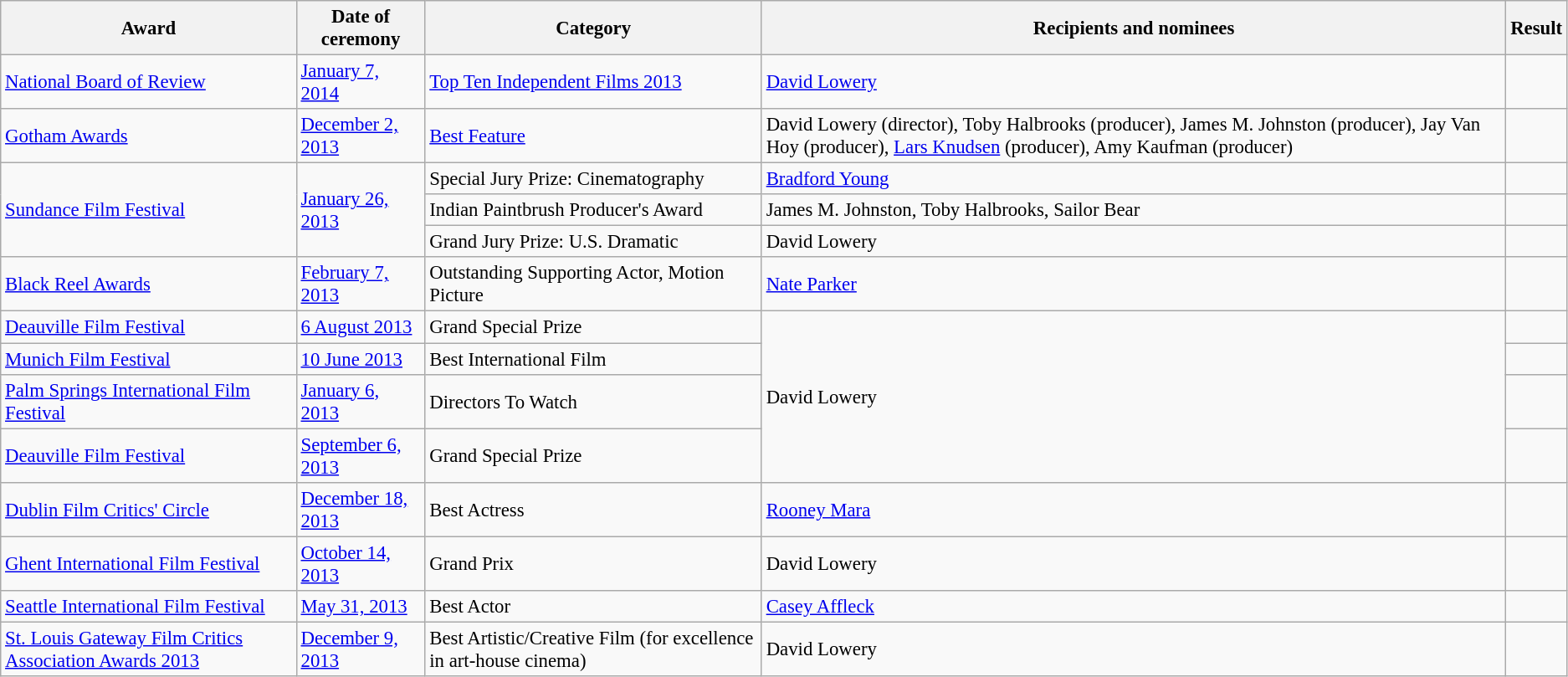<table class="wikitable" style="font-size: 95%;">
<tr>
<th>Award</th>
<th>Date of ceremony</th>
<th>Category</th>
<th>Recipients and nominees</th>
<th>Result</th>
</tr>
<tr>
<td><a href='#'>National Board of Review</a></td>
<td><a href='#'>January 7, 2014</a></td>
<td><a href='#'>Top Ten Independent Films 2013</a></td>
<td><a href='#'>David Lowery</a></td>
<td></td>
</tr>
<tr>
<td><a href='#'>Gotham Awards</a></td>
<td><a href='#'>December 2, 2013</a></td>
<td><a href='#'>Best Feature</a></td>
<td>David Lowery (director), Toby Halbrooks (producer), James M. Johnston (producer), Jay Van Hoy (producer), <a href='#'>Lars Knudsen</a> (producer), Amy Kaufman (producer)</td>
<td></td>
</tr>
<tr>
<td rowspan="3"><a href='#'>Sundance Film Festival</a></td>
<td rowspan="3"><a href='#'>January 26, 2013</a></td>
<td>Special Jury Prize: Cinematography</td>
<td><a href='#'>Bradford Young</a></td>
<td></td>
</tr>
<tr>
<td>Indian Paintbrush Producer's Award</td>
<td>James M. Johnston, Toby Halbrooks, Sailor Bear</td>
<td></td>
</tr>
<tr>
<td>Grand Jury Prize: U.S. Dramatic</td>
<td>David Lowery</td>
<td></td>
</tr>
<tr>
<td><a href='#'>Black Reel Awards</a></td>
<td><a href='#'>February 7, 2013</a></td>
<td>Outstanding Supporting Actor, Motion Picture</td>
<td><a href='#'>Nate Parker</a></td>
<td></td>
</tr>
<tr>
<td><a href='#'>Deauville Film Festival</a></td>
<td><a href='#'>6 August 2013</a></td>
<td>Grand Special Prize</td>
<td rowspan="4">David Lowery</td>
<td></td>
</tr>
<tr>
<td><a href='#'>Munich Film Festival</a></td>
<td><a href='#'>10 June 2013</a></td>
<td>Best International Film</td>
<td></td>
</tr>
<tr>
<td><a href='#'>Palm Springs International Film Festival</a></td>
<td><a href='#'>January 6, 2013</a></td>
<td>Directors To Watch</td>
<td></td>
</tr>
<tr>
<td><a href='#'>Deauville Film Festival</a></td>
<td><a href='#'>September 6, 2013</a></td>
<td>Grand Special Prize</td>
<td></td>
</tr>
<tr>
<td><a href='#'>Dublin Film Critics' Circle</a></td>
<td><a href='#'>December 18, 2013</a></td>
<td>Best Actress</td>
<td><a href='#'>Rooney Mara</a></td>
<td></td>
</tr>
<tr>
<td><a href='#'>Ghent International Film Festival</a></td>
<td><a href='#'>October 14, 2013</a></td>
<td>Grand Prix</td>
<td>David Lowery</td>
<td></td>
</tr>
<tr>
<td><a href='#'>Seattle International Film Festival</a></td>
<td><a href='#'>May 31, 2013</a></td>
<td>Best Actor</td>
<td><a href='#'>Casey Affleck</a></td>
<td></td>
</tr>
<tr>
<td><a href='#'>St. Louis Gateway Film Critics Association Awards 2013</a></td>
<td><a href='#'>December 9, 2013</a></td>
<td>Best Artistic/Creative Film (for excellence in art-house cinema)</td>
<td>David Lowery</td>
<td></td>
</tr>
</table>
